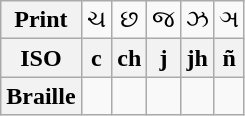<table class="wikitable Unicode" style="text-align:center;">
<tr>
<th>Print</th>
<td>ચ</td>
<td>છ</td>
<td>જ</td>
<td>ઝ</td>
<td>ઞ</td>
</tr>
<tr>
<th>ISO</th>
<th>c</th>
<th>ch</th>
<th>j</th>
<th>jh</th>
<th>ñ</th>
</tr>
<tr>
<th>Braille</th>
<td></td>
<td></td>
<td></td>
<td></td>
<td></td>
</tr>
</table>
